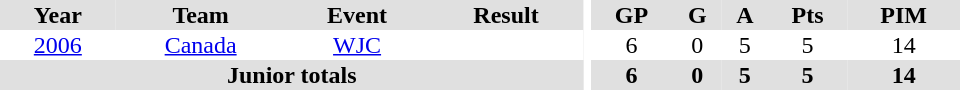<table border="0" cellpadding="1" cellspacing="0" ID="Table3" style="text-align:center; width:40em">
<tr ALIGN="center" bgcolor="#e0e0e0">
<th>Year</th>
<th>Team</th>
<th>Event</th>
<th>Result</th>
<th rowspan="99" bgcolor="#ffffff"></th>
<th>GP</th>
<th>G</th>
<th>A</th>
<th>Pts</th>
<th>PIM</th>
</tr>
<tr>
<td><a href='#'>2006</a></td>
<td><a href='#'>Canada</a></td>
<td><a href='#'>WJC</a></td>
<td></td>
<td>6</td>
<td>0</td>
<td>5</td>
<td>5</td>
<td>14</td>
</tr>
<tr bgcolor="#e0e0e0">
<th colspan=4>Junior totals</th>
<th>6</th>
<th>0</th>
<th>5</th>
<th>5</th>
<th>14</th>
</tr>
</table>
